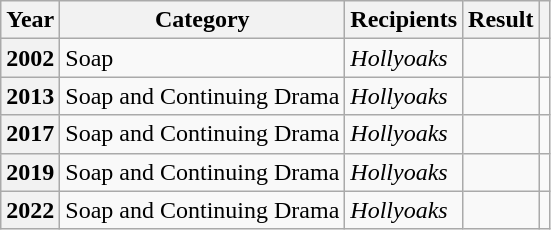<table class="wikitable plainrowheaders unsortable">
<tr>
<th scope="col" class="unsortable">Year</th>
<th scope="col" class="sortable">Category</th>
<th scope="col">Recipients</th>
<th scope="col">Result</th>
<th scope="col" class="unsortable"></th>
</tr>
<tr>
<th scope="row">2002</th>
<td>Soap</td>
<td><em>Hollyoaks</em></td>
<td></td>
<td align="center"></td>
</tr>
<tr>
<th scope="row">2013</th>
<td>Soap and Continuing Drama</td>
<td><em>Hollyoaks</em></td>
<td></td>
<td align="center"></td>
</tr>
<tr>
<th scope="row">2017</th>
<td>Soap and Continuing Drama</td>
<td><em>Hollyoaks</em></td>
<td></td>
<td align="center"></td>
</tr>
<tr>
<th scope="row">2019</th>
<td>Soap and Continuing Drama</td>
<td><em>Hollyoaks</em></td>
<td></td>
<td align="center"></td>
</tr>
<tr>
<th scope="row">2022</th>
<td>Soap and Continuing Drama</td>
<td><em>Hollyoaks</em></td>
<td></td>
<td align="center"></td>
</tr>
</table>
